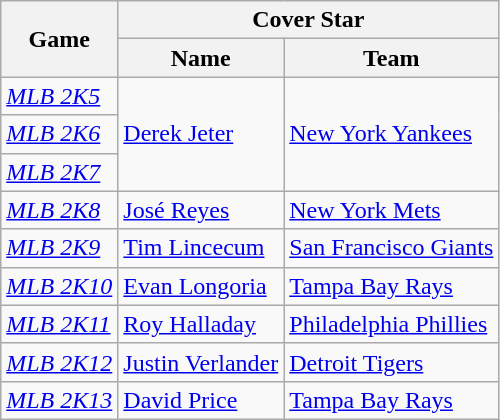<table class="wikitable">
<tr>
<th scope=col rowspan=2>Game</th>
<th scope=col colspan=2>Cover Star</th>
</tr>
<tr>
<th scope=col>Name</th>
<th scope=col>Team</th>
</tr>
<tr>
<td><em><a href='#'>MLB 2K5</a></em></td>
<td rowspan="3"><a href='#'>Derek Jeter</a></td>
<td rowspan="3"><a href='#'>New York Yankees</a></td>
</tr>
<tr>
<td><em><a href='#'>MLB 2K6</a></em></td>
</tr>
<tr>
<td><em><a href='#'>MLB 2K7</a></em></td>
</tr>
<tr>
<td><em><a href='#'>MLB 2K8</a></em></td>
<td><a href='#'>José Reyes</a></td>
<td><a href='#'>New York Mets</a></td>
</tr>
<tr>
<td><em><a href='#'>MLB 2K9</a></em></td>
<td><a href='#'>Tim Lincecum</a></td>
<td><a href='#'>San Francisco Giants</a></td>
</tr>
<tr>
<td><em><a href='#'>MLB 2K10</a></em></td>
<td><a href='#'>Evan Longoria</a></td>
<td><a href='#'>Tampa Bay Rays</a></td>
</tr>
<tr>
<td><em><a href='#'>MLB 2K11</a></em></td>
<td><a href='#'>Roy Halladay</a></td>
<td><a href='#'>Philadelphia Phillies</a></td>
</tr>
<tr>
<td><em><a href='#'>MLB 2K12</a></em></td>
<td><a href='#'>Justin Verlander</a></td>
<td><a href='#'>Detroit Tigers</a></td>
</tr>
<tr>
<td><em><a href='#'>MLB 2K13</a></em></td>
<td><a href='#'>David Price</a></td>
<td><a href='#'>Tampa Bay Rays</a></td>
</tr>
</table>
